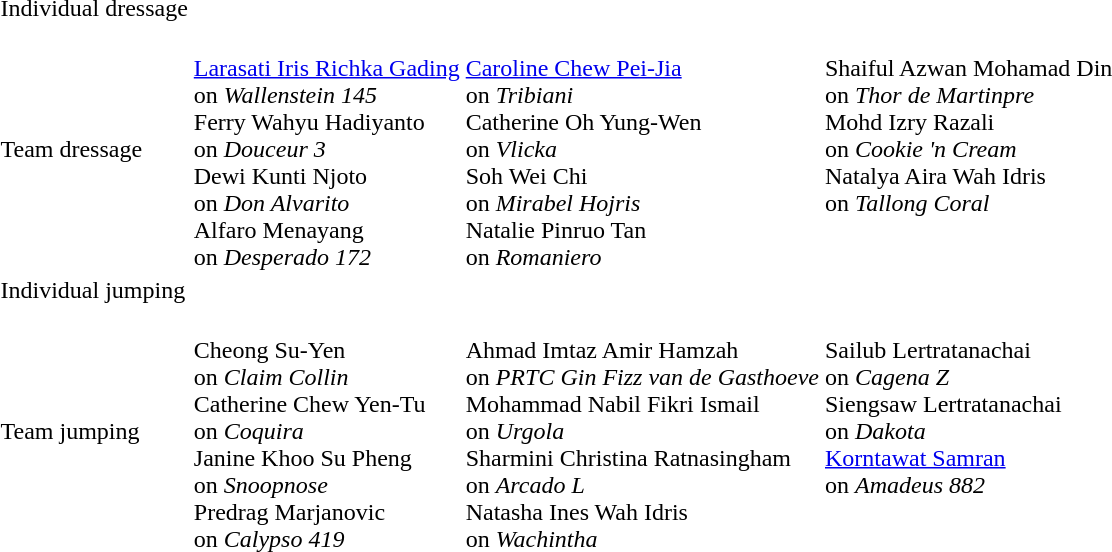<table>
<tr>
<td>Individual dressage</td>
<td></td>
<td></td>
<td></td>
</tr>
<tr>
<td>Team dressage</td>
<td valign=top><br><a href='#'>Larasati Iris Richka Gading</a><br>on <em>Wallenstein 145</em><br>Ferry Wahyu Hadiyanto<br>on <em>Douceur 3</em><br>Dewi Kunti Njoto<br>on <em>Don Alvarito</em><br>Alfaro Menayang<br>on <em>Desperado 172</em></td>
<td valign=top><br><a href='#'>Caroline Chew Pei-Jia</a><br>on <em>Tribiani</em><br>Catherine Oh Yung-Wen<br>on <em>Vlicka</em><br>Soh Wei Chi<br>on <em>Mirabel Hojris</em><br>Natalie Pinruo Tan<br>on <em>Romaniero</em></td>
<td valign=top nowrap><br>Shaiful Azwan Mohamad Din<br>on <em>Thor de Martinpre</em><br>Mohd Izry Razali<br>on <em>Cookie 'n Cream</em><br>Natalya Aira Wah Idris<br>on <em>Tallong Coral</em></td>
</tr>
<tr>
<td>Individual jumping</td>
<td nowrap></td>
<td></td>
<td></td>
</tr>
<tr>
<td>Team jumping</td>
<td valign=top><br>Cheong Su-Yen<br>on <em>Claim Collin</em><br>Catherine Chew Yen-Tu<br>on <em>Coquira</em><br>Janine Khoo Su Pheng<br>on <em>Snoopnose</em><br>Predrag Marjanovic<br>on <em>Calypso 419</em></td>
<td valign=top nowrap><br>Ahmad Imtaz Amir Hamzah<br>on <em>PRTC Gin Fizz van de Gasthoeve</em><br>Mohammad Nabil Fikri Ismail<br>on <em>Urgola</em><br>Sharmini Christina Ratnasingham<br>on <em>Arcado L</em><br>Natasha Ines Wah Idris<br>on <em>Wachintha</em></td>
<td valign=top><br>Sailub Lertratanachai<br>on <em>Cagena Z</em><br>Siengsaw Lertratanachai<br>on <em>Dakota</em><br><a href='#'>Korntawat Samran</a><br>on <em>Amadeus 882</em></td>
</tr>
</table>
